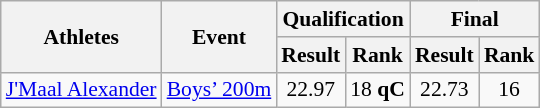<table class="wikitable" border="1" style="font-size:90%">
<tr>
<th rowspan=2>Athletes</th>
<th rowspan=2>Event</th>
<th colspan=2>Qualification</th>
<th colspan=2>Final</th>
</tr>
<tr>
<th>Result</th>
<th>Rank</th>
<th>Result</th>
<th>Rank</th>
</tr>
<tr>
<td><a href='#'>J'Maal Alexander</a></td>
<td><a href='#'>Boys’ 200m</a></td>
<td align=center>22.97</td>
<td align=center>18 <strong>qC</strong></td>
<td align=center>22.73</td>
<td align=center>16</td>
</tr>
</table>
